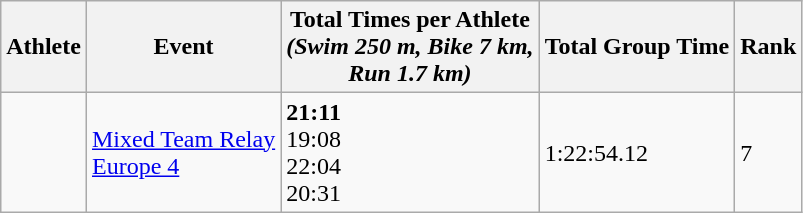<table class="wikitable" border="1">
<tr>
<th>Athlete</th>
<th>Event</th>
<th>Total Times per Athlete <br> <em>(Swim 250 m, Bike 7 km, <br> Run 1.7 km)</em></th>
<th>Total Group Time</th>
<th>Rank</th>
</tr>
<tr>
<td><strong></strong><br><br><br></td>
<td><a href='#'>Mixed Team Relay <br> Europe 4</a></td>
<td><strong>21:11</strong><br>19:08<br>22:04<br>20:31</td>
<td>1:22:54.12</td>
<td>7</td>
</tr>
</table>
